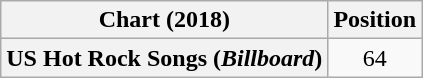<table class="wikitable plainrowheaders">
<tr>
<th>Chart (2018)</th>
<th>Position</th>
</tr>
<tr>
<th scope="row">US Hot Rock Songs (<em>Billboard</em>)</th>
<td style="text-align:center;">64</td>
</tr>
</table>
